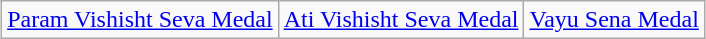<table class="wikitable" style="margin:1em auto; text-align:center;">
<tr>
<td style="text-align:center;"><a href='#'>Param Vishisht Seva Medal</a></td>
<td style="text-align:center;"><a href='#'>Ati Vishisht Seva Medal</a></td>
<td style="text-align:center;"><a href='#'>Vayu Sena Medal</a></td>
</tr>
</table>
